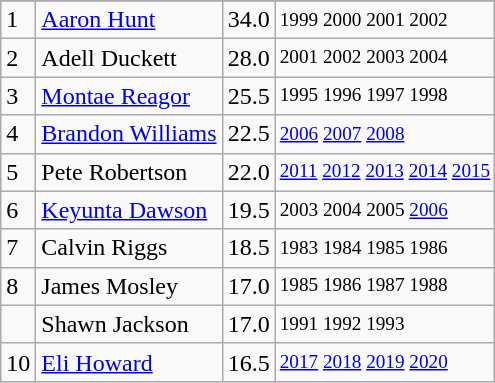<table class="wikitable">
<tr>
</tr>
<tr>
<td>1</td>
<td><a href='#'>Aaron Hunt</a></td>
<td>34.0</td>
<td style="font-size:80%;">1999 2000 2001 2002</td>
</tr>
<tr>
<td>2</td>
<td>Adell Duckett</td>
<td>28.0</td>
<td style="font-size:80%;">2001 2002 2003 2004</td>
</tr>
<tr>
<td>3</td>
<td><a href='#'>Montae Reagor</a></td>
<td>25.5</td>
<td style="font-size:80%;">1995 1996 1997 1998</td>
</tr>
<tr>
<td>4</td>
<td><a href='#'>Brandon Williams</a></td>
<td>22.5</td>
<td style="font-size:80%;"><a href='#'>2006</a> <a href='#'>2007</a> <a href='#'>2008</a></td>
</tr>
<tr>
<td>5</td>
<td>Pete Robertson</td>
<td>22.0</td>
<td style="font-size:80%;"><a href='#'>2011</a> <a href='#'>2012</a> <a href='#'>2013</a> <a href='#'>2014</a> <a href='#'>2015</a></td>
</tr>
<tr>
<td>6</td>
<td><a href='#'>Keyunta Dawson</a></td>
<td>19.5</td>
<td style="font-size:80%;">2003 2004 2005 <a href='#'>2006</a></td>
</tr>
<tr>
<td>7</td>
<td>Calvin Riggs</td>
<td>18.5</td>
<td style="font-size:80%;">1983 1984 1985 1986</td>
</tr>
<tr>
<td>8</td>
<td>James Mosley</td>
<td>17.0</td>
<td style="font-size:80%;">1985 1986 1987 1988</td>
</tr>
<tr>
<td></td>
<td>Shawn Jackson</td>
<td>17.0</td>
<td style="font-size:80%;">1991 1992 1993</td>
</tr>
<tr>
<td>10</td>
<td><a href='#'>Eli Howard</a></td>
<td>16.5</td>
<td style="font-size:80%;"><a href='#'>2017</a> <a href='#'>2018</a> <a href='#'>2019</a> <a href='#'>2020</a></td>
</tr>
</table>
